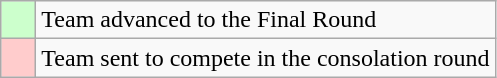<table class="wikitable">
<tr>
<td style="background: #ccffcc;">    </td>
<td>Team advanced to the Final Round</td>
</tr>
<tr>
<td style="background: #ffcccc;">    </td>
<td>Team sent to compete in the consolation round</td>
</tr>
</table>
